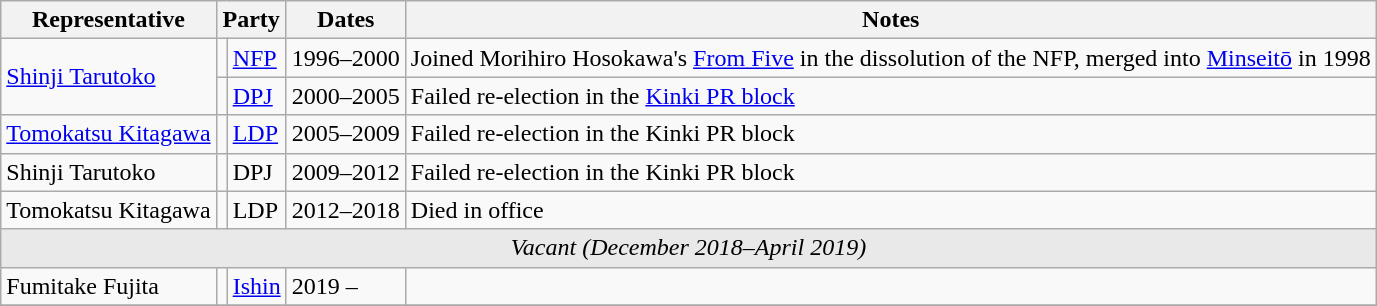<table class=wikitable>
<tr valign=bottom>
<th>Representative</th>
<th colspan="2">Party</th>
<th>Dates</th>
<th>Notes</th>
</tr>
<tr>
<td rowspan="2"><a href='#'>Shinji Tarutoko</a></td>
<td bgcolor=></td>
<td><a href='#'>NFP</a></td>
<td>1996–2000</td>
<td>Joined Morihiro Hosokawa's <a href='#'>From Five</a> in the dissolution of the NFP, merged into <a href='#'>Minseitō</a> in 1998</td>
</tr>
<tr>
<td bgcolor=></td>
<td><a href='#'>DPJ</a></td>
<td>2000–2005</td>
<td>Failed re-election in the <a href='#'>Kinki PR block</a></td>
</tr>
<tr>
<td><a href='#'>Tomokatsu Kitagawa</a></td>
<td bgcolor=></td>
<td><a href='#'>LDP</a></td>
<td>2005–2009</td>
<td>Failed re-election in the Kinki PR block</td>
</tr>
<tr>
<td>Shinji Tarutoko</td>
<td bgcolor=></td>
<td>DPJ</td>
<td>2009–2012</td>
<td>Failed re-election in the Kinki PR block</td>
</tr>
<tr>
<td>Tomokatsu Kitagawa</td>
<td bgcolor=></td>
<td>LDP</td>
<td>2012–2018</td>
<td>Died in office</td>
</tr>
<tr>
<td colspan="5" style="background-color:#E9E9E9" align=center><em>Vacant (December 2018–April 2019)</em></td>
</tr>
<tr>
<td>Fumitake Fujita</td>
<td bgcolor=></td>
<td><a href='#'>Ishin</a></td>
<td>2019 –</td>
<td></td>
</tr>
<tr>
</tr>
</table>
